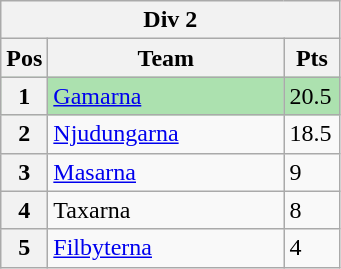<table class="wikitable">
<tr>
<th colspan="3">Div 2</th>
</tr>
<tr>
<th width=20>Pos</th>
<th width=150>Team</th>
<th width=30>Pts</th>
</tr>
<tr style="background:#ACE1AF;">
<th>1</th>
<td><a href='#'>Gamarna</a></td>
<td>20.5</td>
</tr>
<tr>
<th>2</th>
<td><a href='#'>Njudungarna</a></td>
<td>18.5</td>
</tr>
<tr>
<th>3</th>
<td><a href='#'>Masarna</a></td>
<td>9</td>
</tr>
<tr>
<th>4</th>
<td>Taxarna</td>
<td>8</td>
</tr>
<tr>
<th>5</th>
<td><a href='#'>Filbyterna</a></td>
<td>4</td>
</tr>
</table>
